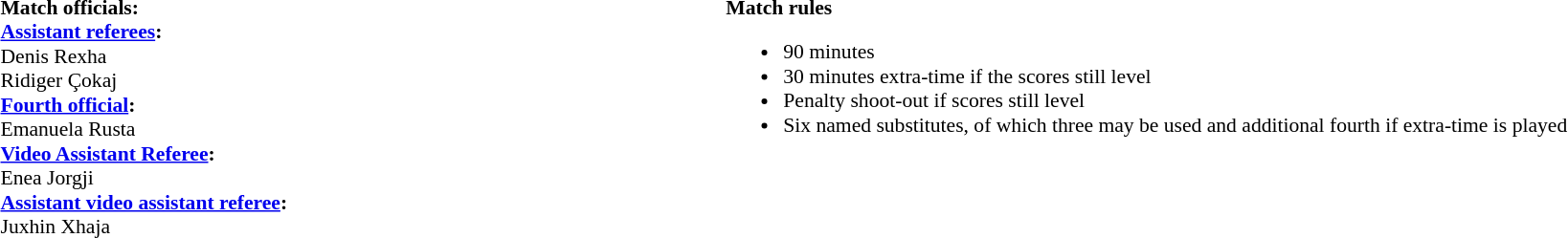<table style="width:100%;font-size:90%">
<tr>
<td><br><strong>Match officials:</strong>
<br><strong><a href='#'>Assistant referees</a>:</strong>
<br>Denis Rexha
<br>Ridiger Çokaj
<br><strong><a href='#'>Fourth official</a>:</strong>
<br>Emanuela Rusta
<br><strong><a href='#'>Video Assistant Referee</a>:</strong>
<br>Enea Jorgji
<br><strong><a href='#'>Assistant video assistant referee</a>:</strong>
<br>Juxhin Xhaja</td>
<td style="width:60%; vertical-align:top;"><br><strong>Match rules</strong><ul><li>90 minutes</li><li>30 minutes extra-time if the scores still level</li><li>Penalty shoot-out if scores still level</li><li>Six named substitutes, of which three may be used and additional fourth if extra-time is played</li></ul></td>
</tr>
</table>
